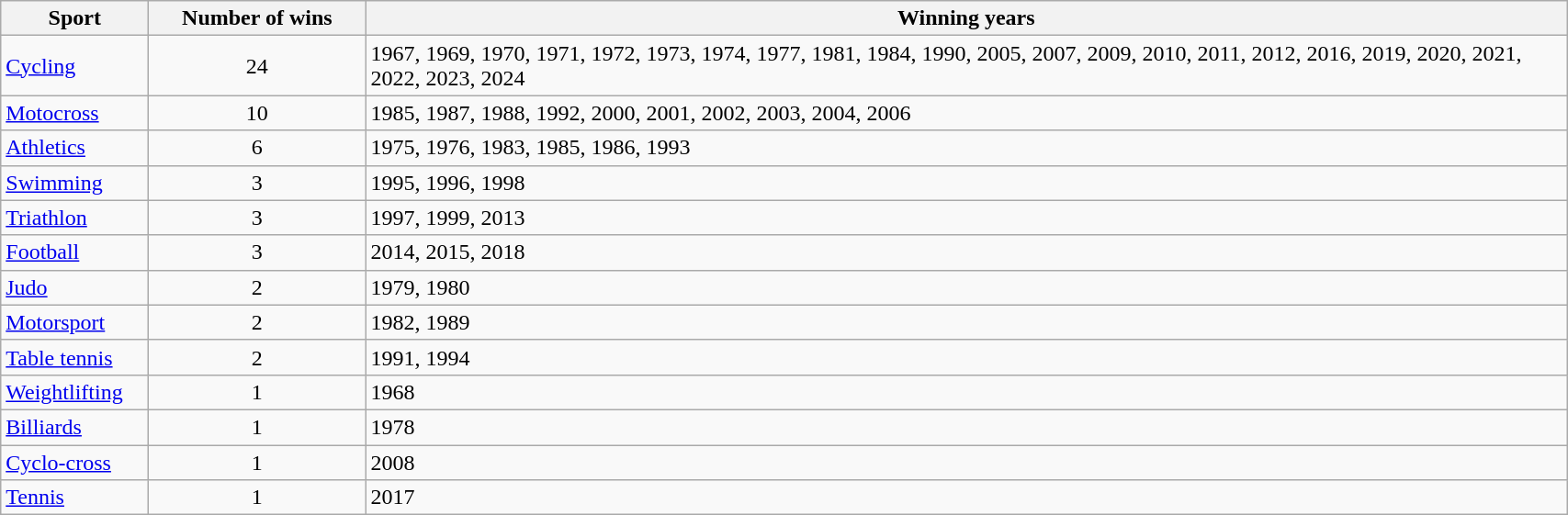<table class="wikitable sortable"  style="width:90%">
<tr>
<th width=100>Sport</th>
<th width=150>Number of wins</th>
<th class="unsortable">Winning years</th>
</tr>
<tr>
<td><a href='#'>Cycling</a></td>
<td style="text-align:center;">24</td>
<td>1967, 1969, 1970, 1971, 1972, 1973, 1974, 1977, 1981, 1984, 1990, 2005, 2007, 2009, 2010, 2011, 2012, 2016, 2019, 2020, 2021, 2022, 2023, 2024</td>
</tr>
<tr>
<td><a href='#'>Motocross</a></td>
<td style="text-align:center;">10</td>
<td>1985, 1987, 1988, 1992, 2000, 2001, 2002, 2003, 2004, 2006</td>
</tr>
<tr>
<td><a href='#'>Athletics</a></td>
<td style="text-align:center;">6</td>
<td>1975, 1976, 1983, 1985, 1986, 1993</td>
</tr>
<tr>
<td><a href='#'>Swimming</a></td>
<td style="text-align:center;">3</td>
<td>1995, 1996, 1998</td>
</tr>
<tr>
<td><a href='#'>Triathlon</a></td>
<td style="text-align:center;">3</td>
<td>1997, 1999, 2013</td>
</tr>
<tr>
<td><a href='#'>Football</a></td>
<td style="text-align:center;">3</td>
<td>2014, 2015, 2018</td>
</tr>
<tr>
<td><a href='#'>Judo</a></td>
<td style="text-align:center;">2</td>
<td>1979, 1980</td>
</tr>
<tr>
<td><a href='#'>Motorsport</a></td>
<td style="text-align:center;">2</td>
<td>1982, 1989</td>
</tr>
<tr>
<td><a href='#'>Table tennis</a></td>
<td style="text-align:center;">2</td>
<td>1991, 1994</td>
</tr>
<tr>
<td><a href='#'>Weightlifting</a></td>
<td style="text-align:center;">1</td>
<td>1968</td>
</tr>
<tr>
<td><a href='#'>Billiards</a></td>
<td style="text-align:center;">1</td>
<td>1978</td>
</tr>
<tr>
<td><a href='#'>Cyclo-cross</a></td>
<td style="text-align:center;">1</td>
<td>2008</td>
</tr>
<tr>
<td><a href='#'>Tennis</a></td>
<td style="text-align:center;">1</td>
<td>2017</td>
</tr>
</table>
